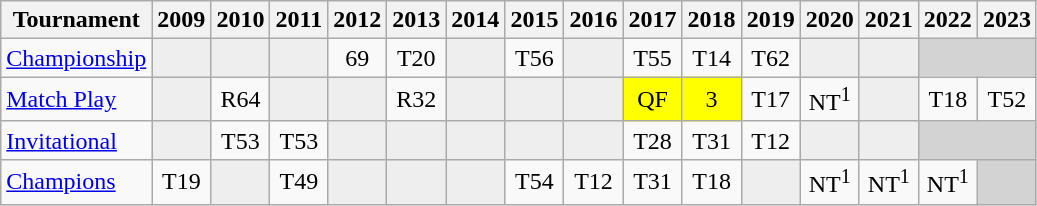<table class="wikitable" style="text-align:center;">
<tr>
<th>Tournament</th>
<th>2009</th>
<th>2010</th>
<th>2011</th>
<th>2012</th>
<th>2013</th>
<th>2014</th>
<th>2015</th>
<th>2016</th>
<th>2017</th>
<th>2018</th>
<th>2019</th>
<th>2020</th>
<th>2021</th>
<th>2022</th>
<th>2023</th>
</tr>
<tr>
<td align="left"><a href='#'>Championship</a></td>
<td style="background:#eeeeee;"></td>
<td style="background:#eeeeee;"></td>
<td style="background:#eeeeee;"></td>
<td>69</td>
<td>T20</td>
<td style="background:#eeeeee;"></td>
<td>T56</td>
<td style="background:#eeeeee;"></td>
<td>T55</td>
<td>T14</td>
<td>T62</td>
<td style="background:#eeeeee;"></td>
<td style="background:#eeeeee;"></td>
<td colspan=2 style="background:#D3D3D3;"></td>
</tr>
<tr>
<td align="left"><a href='#'>Match Play</a></td>
<td style="background:#eeeeee;"></td>
<td>R64</td>
<td style="background:#eeeeee;"></td>
<td style="background:#eeeeee;"></td>
<td>R32</td>
<td style="background:#eeeeee;"></td>
<td style="background:#eeeeee;"></td>
<td style="background:#eeeeee;"></td>
<td style="background:yellow;">QF</td>
<td style="background:yellow;">3</td>
<td>T17</td>
<td>NT<sup>1</sup></td>
<td style="background:#eeeeee;"></td>
<td>T18</td>
<td>T52</td>
</tr>
<tr>
<td align="left"><a href='#'>Invitational</a></td>
<td style="background:#eeeeee;"></td>
<td>T53</td>
<td>T53</td>
<td style="background:#eeeeee;"></td>
<td style="background:#eeeeee;"></td>
<td style="background:#eeeeee;"></td>
<td style="background:#eeeeee;"></td>
<td style="background:#eeeeee;"></td>
<td>T28</td>
<td>T31</td>
<td>T12</td>
<td style="background:#eeeeee;"></td>
<td style="background:#eeeeee;"></td>
<td colspan=2 style="background:#D3D3D3;"></td>
</tr>
<tr>
<td align="left"><a href='#'>Champions</a></td>
<td>T19</td>
<td style="background:#eeeeee;"></td>
<td>T49</td>
<td style="background:#eeeeee;"></td>
<td style="background:#eeeeee;"></td>
<td style="background:#eeeeee;"></td>
<td>T54</td>
<td>T12</td>
<td>T31</td>
<td>T18</td>
<td style="background:#eeeeee;"></td>
<td>NT<sup>1</sup></td>
<td>NT<sup>1</sup></td>
<td>NT<sup>1</sup></td>
<td colspan=1 style="background:#D3D3D3;"></td>
</tr>
</table>
